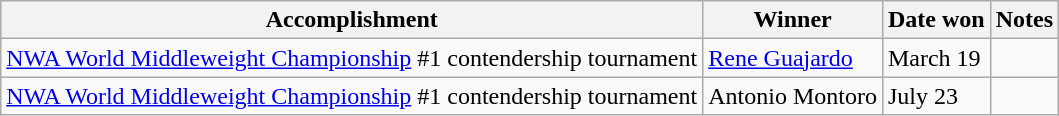<table class="wikitable">
<tr>
<th>Accomplishment</th>
<th>Winner</th>
<th>Date won</th>
<th>Notes</th>
</tr>
<tr>
<td><a href='#'>NWA World Middleweight Championship</a> #1 contendership tournament</td>
<td><a href='#'>Rene Guajardo</a></td>
<td>March 19</td>
<td></td>
</tr>
<tr>
<td><a href='#'>NWA World Middleweight Championship</a> #1 contendership tournament</td>
<td>Antonio Montoro</td>
<td>July 23</td>
<td></td>
</tr>
</table>
